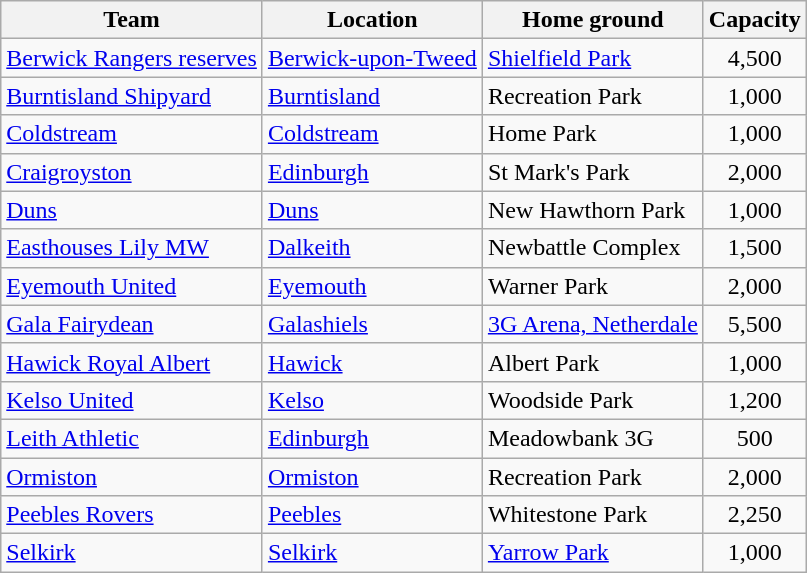<table class="wikitable sortable">
<tr>
<th>Team</th>
<th>Location</th>
<th>Home ground</th>
<th>Capacity</th>
</tr>
<tr>
<td><a href='#'>Berwick Rangers reserves</a></td>
<td><a href='#'>Berwick-upon-Tweed</a></td>
<td><a href='#'>Shielfield Park</a></td>
<td align=center>4,500</td>
</tr>
<tr>
<td><a href='#'>Burntisland Shipyard</a></td>
<td><a href='#'>Burntisland</a></td>
<td>Recreation Park</td>
<td align=center>1,000</td>
</tr>
<tr>
<td><a href='#'>Coldstream</a></td>
<td><a href='#'>Coldstream</a></td>
<td>Home Park</td>
<td align=center>1,000</td>
</tr>
<tr>
<td><a href='#'>Craigroyston</a></td>
<td><a href='#'>Edinburgh</a></td>
<td>St Mark's Park</td>
<td align=center>2,000</td>
</tr>
<tr>
<td><a href='#'>Duns</a></td>
<td><a href='#'>Duns</a></td>
<td>New Hawthorn Park</td>
<td align=center>1,000</td>
</tr>
<tr>
<td><a href='#'>Easthouses Lily MW</a></td>
<td><a href='#'>Dalkeith</a></td>
<td>Newbattle Complex</td>
<td align=center>1,500</td>
</tr>
<tr>
<td><a href='#'>Eyemouth United</a></td>
<td><a href='#'>Eyemouth</a></td>
<td>Warner Park</td>
<td align=center>2,000</td>
</tr>
<tr>
<td><a href='#'>Gala Fairydean</a></td>
<td><a href='#'>Galashiels</a></td>
<td><a href='#'>3G Arena, Netherdale</a></td>
<td align=center>5,500</td>
</tr>
<tr>
<td><a href='#'>Hawick Royal Albert</a></td>
<td><a href='#'>Hawick</a></td>
<td>Albert Park</td>
<td align=center>1,000</td>
</tr>
<tr>
<td><a href='#'>Kelso United</a></td>
<td><a href='#'>Kelso</a></td>
<td>Woodside Park</td>
<td align=center>1,200</td>
</tr>
<tr>
<td><a href='#'>Leith Athletic</a></td>
<td><a href='#'>Edinburgh</a></td>
<td>Meadowbank 3G</td>
<td align=center>500</td>
</tr>
<tr>
<td><a href='#'>Ormiston</a></td>
<td><a href='#'>Ormiston</a></td>
<td>Recreation Park</td>
<td align=center>2,000</td>
</tr>
<tr>
<td><a href='#'>Peebles Rovers</a></td>
<td><a href='#'>Peebles</a></td>
<td>Whitestone Park</td>
<td align=center>2,250</td>
</tr>
<tr>
<td><a href='#'>Selkirk</a></td>
<td><a href='#'>Selkirk</a></td>
<td><a href='#'>Yarrow Park</a></td>
<td align=center>1,000</td>
</tr>
</table>
